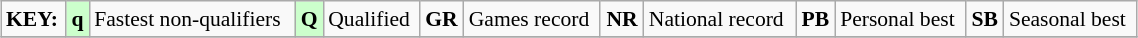<table class="wikitable" style="margin:0.5em auto; font-size:90%;position:relative;" width=60%>
<tr>
<td><strong>KEY:</strong></td>
<td bgcolor=ccffcc align=center><strong>q</strong></td>
<td>Fastest non-qualifiers</td>
<td bgcolor=ccffcc align=center><strong>Q</strong></td>
<td>Qualified</td>
<td align=center><strong>GR</strong></td>
<td>Games record</td>
<td align=center><strong>NR</strong></td>
<td>National record</td>
<td align=center><strong>PB</strong></td>
<td>Personal best</td>
<td align=center><strong>SB</strong></td>
<td>Seasonal best</td>
</tr>
<tr>
</tr>
</table>
